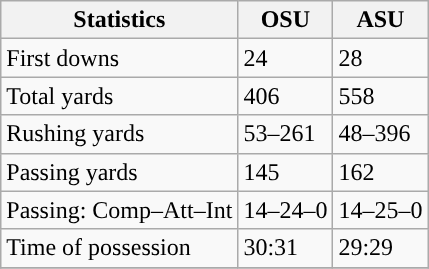<table class="wikitable" style="float: left;">
<tr>
<th>Statistics</th>
<th>OSU</th>
<th>ASU</th>
</tr>
<tr>
<td>First downs</td>
<td>24</td>
<td>28</td>
</tr>
<tr>
<td>Total yards</td>
<td>406</td>
<td>558</td>
</tr>
<tr>
<td>Rushing yards</td>
<td>53–261</td>
<td>48–396</td>
</tr>
<tr>
<td>Passing yards</td>
<td>145</td>
<td>162</td>
</tr>
<tr>
<td>Passing: Comp–Att–Int</td>
<td>14–24–0</td>
<td>14–25–0</td>
</tr>
<tr>
<td>Time of possession</td>
<td>30:31</td>
<td>29:29</td>
</tr>
<tr>
</tr>
</table>
